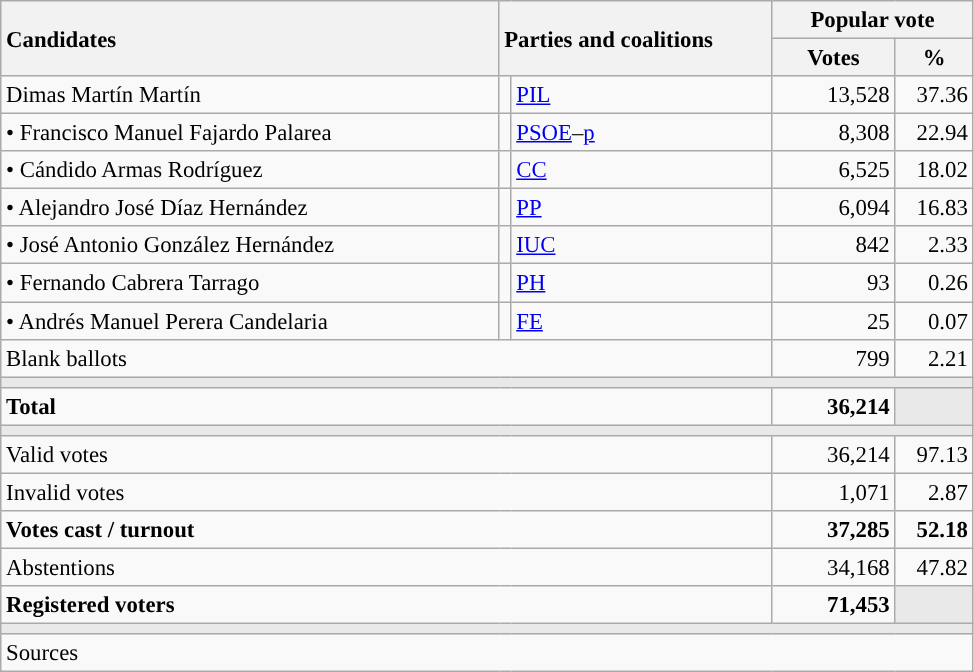<table class="wikitable" style="text-align:right; font-size:95%;">
<tr>
<th style="text-align:left;" rowspan="2" width="325">Candidates</th>
<th style="text-align:left;" rowspan="2" colspan="2" width="175">Parties and coalitions</th>
<th colspan="2">Popular vote</th>
</tr>
<tr>
<th width="75">Votes</th>
<th width="45">%</th>
</tr>
<tr>
<td align="left"> Dimas Martín Martín</td>
<td width="1" style="color:inherit;background:"></td>
<td align="left"><a href='#'>PIL</a></td>
<td>13,528</td>
<td>37.36</td>
</tr>
<tr>
<td align="left">• Francisco Manuel Fajardo Palarea</td>
<td style="color:inherit;background:"></td>
<td align="left"><a href='#'>PSOE</a>–<a href='#'>p</a></td>
<td>8,308</td>
<td>22.94</td>
</tr>
<tr>
<td align="left">• Cándido Armas Rodríguez</td>
<td style="color:inherit;background:"></td>
<td align="left"><a href='#'>CC</a></td>
<td>6,525</td>
<td>18.02</td>
</tr>
<tr>
<td align="left">• Alejandro José Díaz Hernández</td>
<td style="color:inherit;background:"></td>
<td align="left"><a href='#'>PP</a></td>
<td>6,094</td>
<td>16.83</td>
</tr>
<tr>
<td align="left">• José Antonio González Hernández</td>
<td style="color:inherit;background:"></td>
<td align="left"><a href='#'>IUC</a></td>
<td>842</td>
<td>2.33</td>
</tr>
<tr>
<td align="left">• Fernando Cabrera Tarrago</td>
<td style="color:inherit;background:"></td>
<td align="left"><a href='#'>PH</a></td>
<td>93</td>
<td>0.26</td>
</tr>
<tr>
<td align="left">• Andrés Manuel Perera Candelaria</td>
<td style="color:inherit;background:"></td>
<td align="left"><a href='#'>FE</a></td>
<td>25</td>
<td>0.07</td>
</tr>
<tr>
<td align="left" colspan="3">Blank ballots</td>
<td>799</td>
<td>2.21</td>
</tr>
<tr>
<td colspan="5" bgcolor="#E9E9E9"></td>
</tr>
<tr style="font-weight:bold;">
<td align="left" colspan="3">Total</td>
<td>36,214</td>
<td bgcolor="#E9E9E9"></td>
</tr>
<tr>
<td colspan="5" bgcolor="#E9E9E9"></td>
</tr>
<tr>
<td align="left" colspan="3">Valid votes</td>
<td>36,214</td>
<td>97.13</td>
</tr>
<tr>
<td align="left" colspan="3">Invalid votes</td>
<td>1,071</td>
<td>2.87</td>
</tr>
<tr style="font-weight:bold;">
<td align="left" colspan="3">Votes cast / turnout</td>
<td>37,285</td>
<td>52.18</td>
</tr>
<tr>
<td align="left" colspan="3">Abstentions</td>
<td>34,168</td>
<td>47.82</td>
</tr>
<tr style="font-weight:bold;">
<td align="left" colspan="3">Registered voters</td>
<td>71,453</td>
<td bgcolor="#E9E9E9"></td>
</tr>
<tr>
<td colspan="5" bgcolor="#E9E9E9"></td>
</tr>
<tr>
<td align="left" colspan="5">Sources</td>
</tr>
</table>
